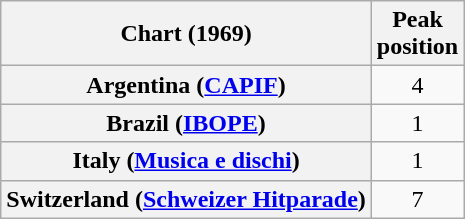<table class="wikitable sortable plainrowheaders">
<tr>
<th>Chart (1969)</th>
<th>Peak<br>position</th>
</tr>
<tr>
<th scope="row">Argentina (<a href='#'>CAPIF</a>)</th>
<td style="text-align:center;">4</td>
</tr>
<tr>
<th scope="row">Brazil (<a href='#'>IBOPE</a>)</th>
<td style="text-align:center;">1</td>
</tr>
<tr>
<th scope="row">Italy (<a href='#'>Musica e dischi</a>)</th>
<td style="text-align:center;">1</td>
</tr>
<tr>
<th scope="row">Switzerland (<a href='#'>Schweizer Hitparade</a>)</th>
<td style="text-align:center;">7</td>
</tr>
</table>
